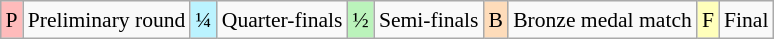<table class="wikitable" style="margin:0.5em auto; font-size:90%; line-height:1.25em">
<tr>
<td bgcolor="#FFBBBB" align=center>P</td>
<td>Preliminary round</td>
<td bgcolor="#BBF3FF" align=center>¼</td>
<td>Quarter-finals</td>
<td bgcolor="#BBF3BB" align=center>½</td>
<td>Semi-finals</td>
<td bgcolor="#FEDCBA" align=center>B</td>
<td>Bronze medal match</td>
<td bgcolor="#FFFFBB" align=center>F</td>
<td>Final</td>
</tr>
</table>
